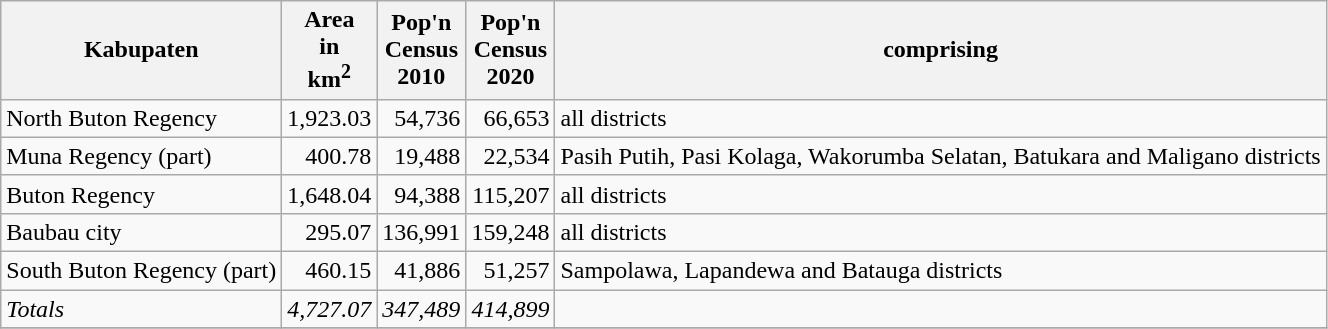<table class="sortable wikitable">
<tr>
<th>Kabupaten</th>
<th>Area<br>in<br> km<sup>2</sup></th>
<th>Pop'n<br>Census<br>2010 </th>
<th>Pop'n<br>Census<br>2020 </th>
<th>comprising</th>
</tr>
<tr>
<td>North Buton Regency</td>
<td align="right">1,923.03</td>
<td align="right">54,736</td>
<td align="right">66,653</td>
<td>all districts</td>
</tr>
<tr>
<td>Muna Regency (part)</td>
<td align="right">400.78</td>
<td align="right">19,488</td>
<td align="right">22,534</td>
<td>Pasih Putih, Pasi Kolaga, Wakorumba Selatan, Batukara and Maligano districts</td>
</tr>
<tr>
<td>Buton Regency</td>
<td align="right">1,648.04</td>
<td align="right">94,388</td>
<td align="right">115,207</td>
<td>all districts</td>
</tr>
<tr>
<td>Baubau city</td>
<td align="right">295.07</td>
<td align="right">136,991</td>
<td align="right">159,248</td>
<td>all districts</td>
</tr>
<tr>
<td>South Buton Regency (part)</td>
<td align="right">460.15</td>
<td align="right">41,886</td>
<td align="right">51,257</td>
<td>Sampolawa, Lapandewa and Batauga districts</td>
</tr>
<tr>
<td><em>Totals</em></td>
<td align="right"><em>4,727.07</em></td>
<td align="right"><em>347,489</em></td>
<td align="right"><em>414,899</em></td>
<td></td>
</tr>
<tr>
</tr>
</table>
